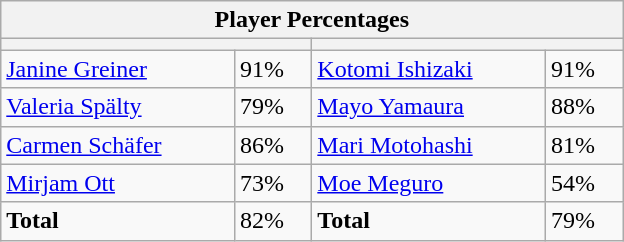<table class="wikitable">
<tr>
<th colspan=4 width=400>Player Percentages</th>
</tr>
<tr>
<th colspan=2 width=200></th>
<th colspan=2 width=200></th>
</tr>
<tr>
<td><a href='#'>Janine Greiner</a></td>
<td>91%</td>
<td><a href='#'>Kotomi Ishizaki</a></td>
<td>91%</td>
</tr>
<tr>
<td><a href='#'>Valeria Spälty</a></td>
<td>79%</td>
<td><a href='#'>Mayo Yamaura</a></td>
<td>88%</td>
</tr>
<tr>
<td><a href='#'>Carmen Schäfer</a></td>
<td>86%</td>
<td><a href='#'>Mari Motohashi</a></td>
<td>81%</td>
</tr>
<tr>
<td><a href='#'>Mirjam Ott</a></td>
<td>73%</td>
<td><a href='#'>Moe Meguro</a></td>
<td>54%</td>
</tr>
<tr>
<td><strong>Total</strong></td>
<td>82%</td>
<td><strong>Total</strong></td>
<td>79%</td>
</tr>
</table>
